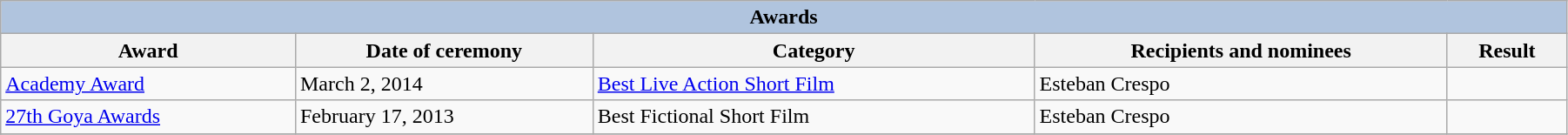<table class="wikitable" width="95%">
<tr>
<th colspan="5" style="background: LightSteelBlue;">Awards</th>
</tr>
<tr>
<th>Award</th>
<th>Date of ceremony</th>
<th>Category</th>
<th>Recipients and nominees</th>
<th>Result</th>
</tr>
<tr>
<td><a href='#'>Academy Award</a></td>
<td>March 2, 2014</td>
<td><a href='#'>Best Live Action Short Film</a></td>
<td>Esteban Crespo</td>
<td></td>
</tr>
<tr>
<td><a href='#'>27th Goya Awards</a></td>
<td>February 17, 2013</td>
<td>Best Fictional Short Film</td>
<td>Esteban Crespo</td>
<td></td>
</tr>
<tr>
</tr>
</table>
